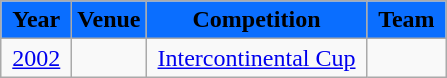<table class="wikitable">
<tr>
<th style="background:#0A6EFF"><span>Year</span></th>
<th style="background:#0A6EFF"><span>Venue</span></th>
<th style="background:#0A6EFF"><span>Competition</span></th>
<th style="background:#0A6EFF"><span> Team </span></th>
</tr>
<tr>
<td> <a href='#'>2002</a> </td>
<td>  </td>
<td> <a href='#'>Intercontinental Cup</a> </td>
<td style="text-align:center"></td>
</tr>
</table>
